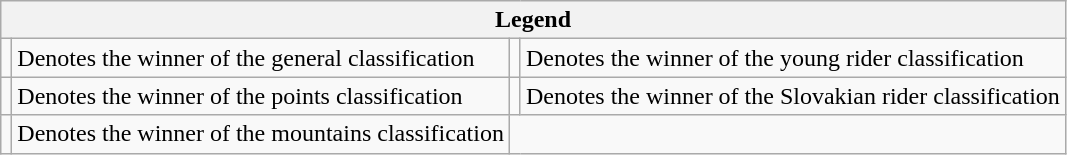<table class="wikitable">
<tr>
<th colspan="4">Legend</th>
</tr>
<tr>
<td></td>
<td>Denotes the winner of the general classification</td>
<td></td>
<td>Denotes the winner of the young rider classification</td>
</tr>
<tr>
<td></td>
<td>Denotes the winner of the points classification</td>
<td></td>
<td>Denotes the winner of the Slovakian rider classification</td>
</tr>
<tr>
<td></td>
<td>Denotes the winner of the mountains classification</td>
</tr>
</table>
